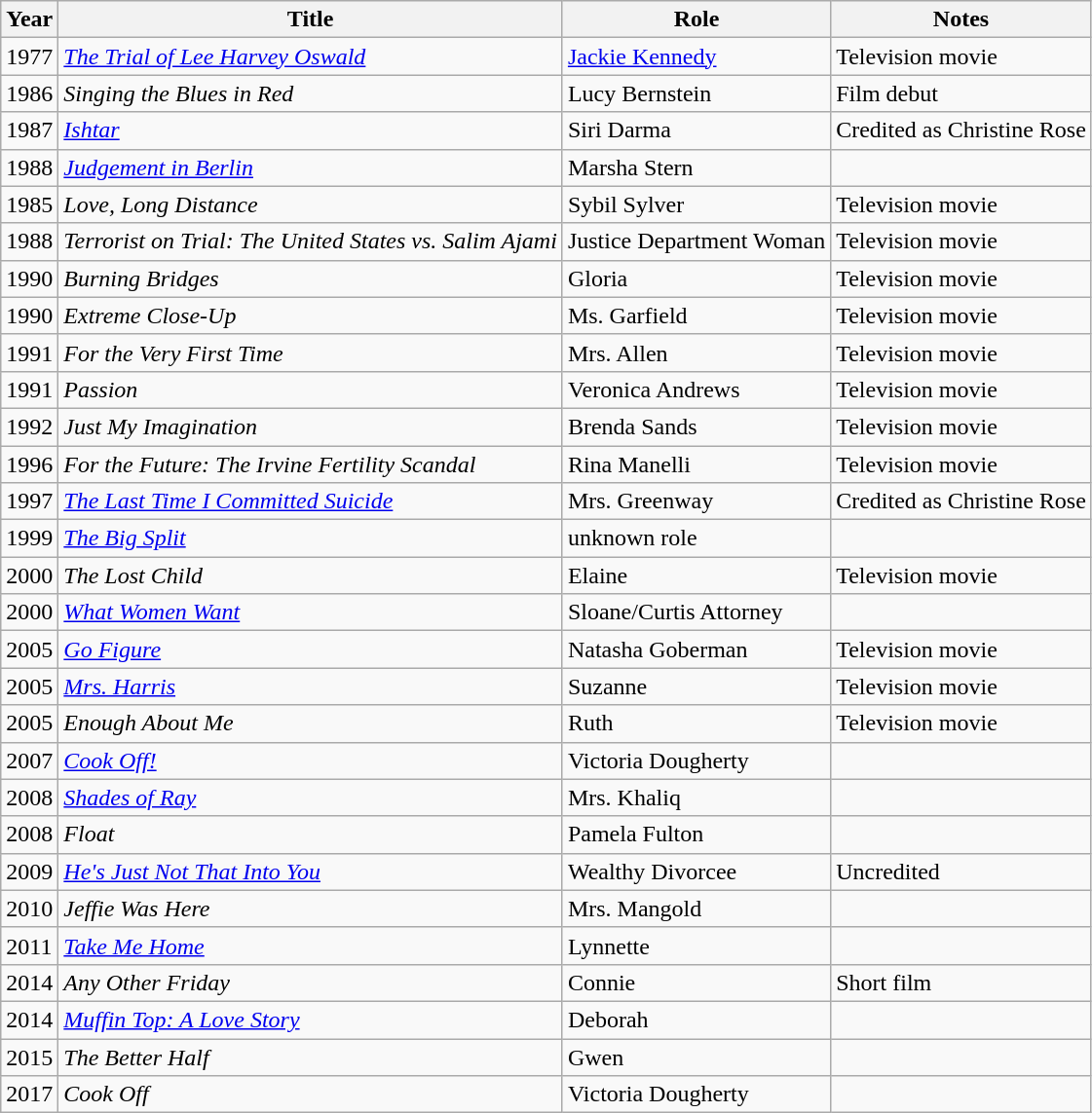<table class="wikitable sortable">
<tr>
<th>Year</th>
<th>Title</th>
<th>Role</th>
<th>Notes</th>
</tr>
<tr>
<td>1977</td>
<td><em><a href='#'>The Trial of Lee Harvey Oswald</a></em></td>
<td><a href='#'>Jackie Kennedy</a></td>
<td>Television movie</td>
</tr>
<tr>
<td>1986</td>
<td><em>Singing the Blues in Red</em></td>
<td>Lucy Bernstein</td>
<td>Film debut</td>
</tr>
<tr>
<td>1987</td>
<td><em><a href='#'>Ishtar</a></em></td>
<td>Siri Darma</td>
<td>Credited as Christine Rose</td>
</tr>
<tr>
<td>1988</td>
<td><em><a href='#'>Judgement in Berlin</a></em></td>
<td>Marsha Stern</td>
<td></td>
</tr>
<tr>
<td>1985</td>
<td><em>Love, Long Distance</em></td>
<td>Sybil Sylver</td>
<td>Television movie</td>
</tr>
<tr>
<td>1988</td>
<td><em>Terrorist on Trial: The United States vs. Salim Ajami</em></td>
<td>Justice Department Woman</td>
<td>Television movie</td>
</tr>
<tr>
<td>1990</td>
<td><em>Burning Bridges</em></td>
<td>Gloria</td>
<td>Television movie</td>
</tr>
<tr>
<td>1990</td>
<td><em>Extreme Close-Up</em></td>
<td>Ms. Garfield</td>
<td>Television movie</td>
</tr>
<tr>
<td>1991</td>
<td><em>For the Very First Time</em></td>
<td>Mrs. Allen</td>
<td>Television movie</td>
</tr>
<tr>
<td>1991</td>
<td><em>Passion</em></td>
<td>Veronica Andrews</td>
<td>Television movie</td>
</tr>
<tr>
<td>1992</td>
<td><em>Just My Imagination</em></td>
<td>Brenda Sands</td>
<td>Television movie</td>
</tr>
<tr>
<td>1996</td>
<td><em>For the Future: The Irvine Fertility Scandal</em></td>
<td>Rina Manelli</td>
<td>Television movie</td>
</tr>
<tr>
<td>1997</td>
<td><em><a href='#'>The Last Time I Committed Suicide</a></em></td>
<td>Mrs. Greenway</td>
<td>Credited as Christine Rose</td>
</tr>
<tr>
<td>1999</td>
<td><em><a href='#'>The Big Split</a></em></td>
<td>unknown role</td>
<td></td>
</tr>
<tr>
<td>2000</td>
<td><em>The Lost Child</em></td>
<td>Elaine</td>
<td>Television movie</td>
</tr>
<tr>
<td>2000</td>
<td><em><a href='#'>What Women Want</a></em></td>
<td>Sloane/Curtis Attorney</td>
<td></td>
</tr>
<tr>
<td>2005</td>
<td><em><a href='#'>Go Figure</a></em></td>
<td>Natasha Goberman</td>
<td>Television movie</td>
</tr>
<tr>
<td>2005</td>
<td><em><a href='#'>Mrs. Harris</a></em></td>
<td>Suzanne</td>
<td>Television movie</td>
</tr>
<tr>
<td>2005</td>
<td><em>Enough About Me</em></td>
<td>Ruth</td>
<td>Television movie</td>
</tr>
<tr>
<td>2007</td>
<td><em><a href='#'>Cook Off!</a></em></td>
<td>Victoria Dougherty</td>
<td></td>
</tr>
<tr>
<td>2008</td>
<td><em><a href='#'>Shades of Ray</a></em></td>
<td>Mrs. Khaliq</td>
<td></td>
</tr>
<tr>
<td>2008</td>
<td><em>Float</em></td>
<td>Pamela Fulton</td>
<td></td>
</tr>
<tr>
<td>2009</td>
<td><em><a href='#'>He's Just Not That Into You</a></em></td>
<td>Wealthy Divorcee</td>
<td>Uncredited</td>
</tr>
<tr>
<td>2010</td>
<td><em>Jeffie Was Here</em></td>
<td>Mrs. Mangold</td>
<td></td>
</tr>
<tr>
<td>2011</td>
<td><em><a href='#'>Take Me Home</a></em></td>
<td>Lynnette</td>
<td></td>
</tr>
<tr>
<td>2014</td>
<td><em>Any Other Friday</em></td>
<td>Connie</td>
<td>Short film</td>
</tr>
<tr>
<td>2014</td>
<td><em><a href='#'>Muffin Top: A Love Story</a></em></td>
<td>Deborah</td>
<td></td>
</tr>
<tr>
<td>2015</td>
<td><em>The Better Half</em></td>
<td>Gwen</td>
<td></td>
</tr>
<tr>
<td>2017</td>
<td><em>Cook Off</em></td>
<td>Victoria Dougherty</td>
<td></td>
</tr>
</table>
